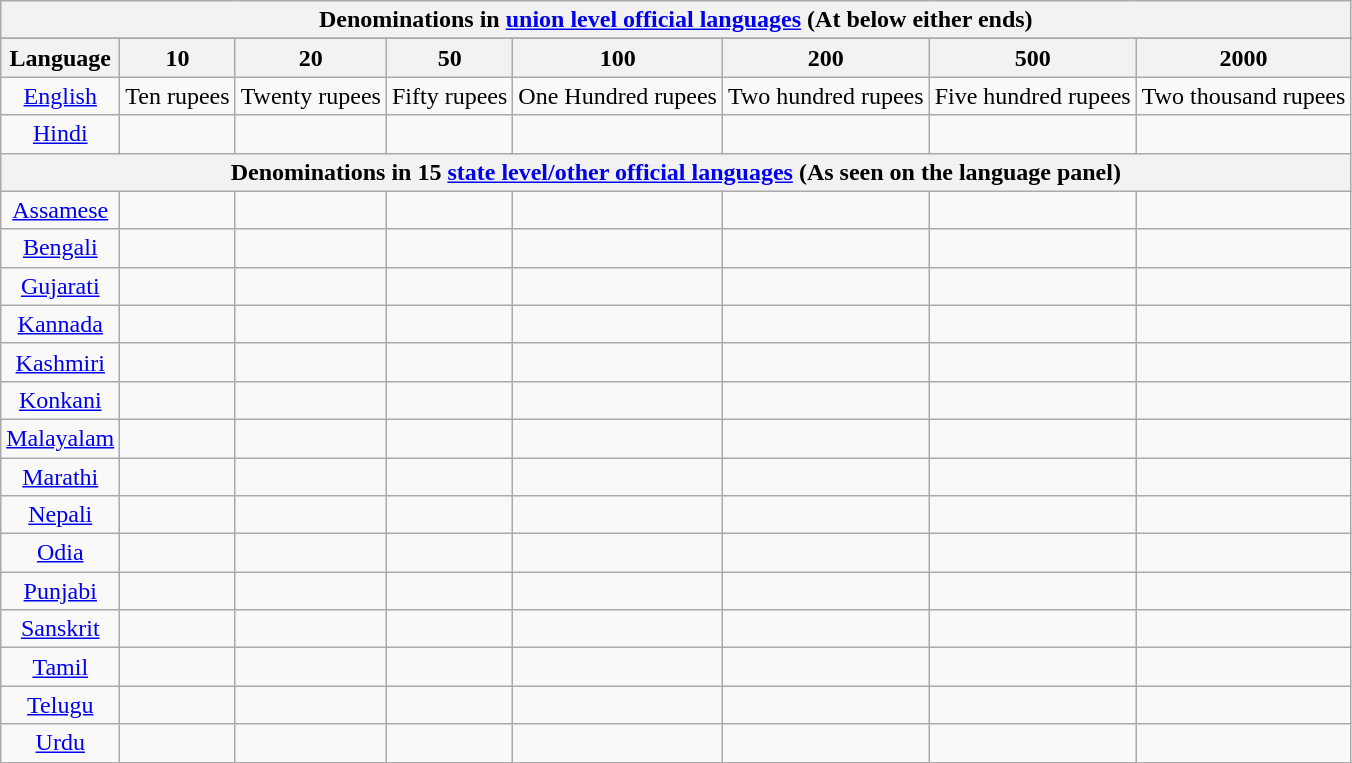<table class="wikitable" style="text-align:center">
<tr>
<th colspan="11">Denominations in <a href='#'>union level official languages</a> (At below either ends)</th>
</tr>
<tr>
</tr>
<tr>
<th>Language</th>
<th>10</th>
<th>20</th>
<th>50</th>
<th>100</th>
<th>200</th>
<th>500</th>
<th>2000</th>
</tr>
<tr>
<td><a href='#'>English</a></td>
<td>Ten rupees</td>
<td>Twenty rupees</td>
<td>Fifty rupees</td>
<td>One Hundred rupees</td>
<td>Two hundred rupees</td>
<td>Five hundred rupees</td>
<td>Two thousand rupees</td>
</tr>
<tr>
<td><a href='#'>Hindi</a></td>
<td></td>
<td></td>
<td></td>
<td></td>
<td></td>
<td></td>
<td></td>
</tr>
<tr>
<th colspan="11">Denominations in 15 <a href='#'>state level/other official languages</a> (As seen on the language panel)</th>
</tr>
<tr>
<td><a href='#'>Assamese</a></td>
<td></td>
<td></td>
<td></td>
<td></td>
<td></td>
<td></td>
<td></td>
</tr>
<tr>
<td><a href='#'>Bengali</a></td>
<td></td>
<td></td>
<td></td>
<td></td>
<td></td>
<td></td>
<td></td>
</tr>
<tr>
<td><a href='#'>Gujarati</a></td>
<td></td>
<td></td>
<td></td>
<td></td>
<td></td>
<td></td>
<td></td>
</tr>
<tr>
<td><a href='#'>Kannada</a></td>
<td></td>
<td></td>
<td></td>
<td></td>
<td></td>
<td></td>
<td></td>
</tr>
<tr>
<td><a href='#'>Kashmiri</a></td>
<td></td>
<td></td>
<td></td>
<td></td>
<td></td>
<td></td>
<td></td>
</tr>
<tr>
<td><a href='#'>Konkani</a></td>
<td></td>
<td></td>
<td></td>
<td></td>
<td></td>
<td></td>
<td></td>
</tr>
<tr>
<td><a href='#'>Malayalam</a></td>
<td></td>
<td></td>
<td></td>
<td></td>
<td></td>
<td></td>
<td></td>
</tr>
<tr>
<td><a href='#'>Marathi</a></td>
<td></td>
<td></td>
<td></td>
<td></td>
<td></td>
<td></td>
<td></td>
</tr>
<tr>
<td><a href='#'>Nepali</a></td>
<td></td>
<td></td>
<td></td>
<td></td>
<td></td>
<td></td>
<td></td>
</tr>
<tr>
<td><a href='#'>Odia</a></td>
<td></td>
<td></td>
<td></td>
<td></td>
<td></td>
<td></td>
<td></td>
</tr>
<tr>
<td><a href='#'>Punjabi</a></td>
<td></td>
<td></td>
<td></td>
<td></td>
<td></td>
<td></td>
<td></td>
</tr>
<tr>
<td><a href='#'>Sanskrit</a></td>
<td></td>
<td></td>
<td></td>
<td></td>
<td></td>
<td></td>
<td></td>
</tr>
<tr>
<td><a href='#'>Tamil</a></td>
<td></td>
<td></td>
<td></td>
<td></td>
<td></td>
<td></td>
<td></td>
</tr>
<tr>
<td><a href='#'>Telugu</a></td>
<td></td>
<td></td>
<td></td>
<td></td>
<td></td>
<td></td>
<td></td>
</tr>
<tr>
<td><a href='#'>Urdu</a></td>
<td></td>
<td></td>
<td></td>
<td></td>
<td></td>
<td></td>
<td></td>
</tr>
<tr>
</tr>
</table>
